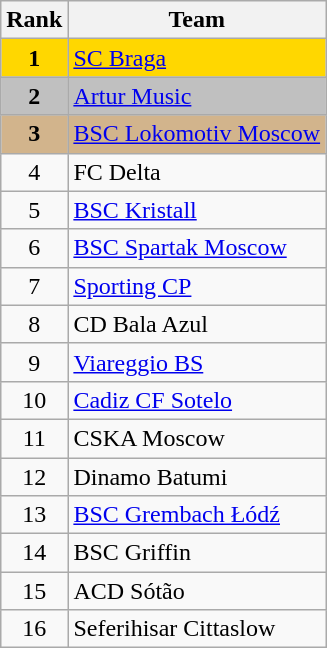<table class="wikitable" style="text-align:center">
<tr>
<th>Rank</th>
<th>Team</th>
</tr>
<tr bgcolor="gold">
<td><strong>1</strong></td>
<td align="left"> <a href='#'>SC Braga</a></td>
</tr>
<tr bgcolor="silver">
<td><strong>2</strong></td>
<td align="left"> <a href='#'>Artur Music</a></td>
</tr>
<tr bgcolor="tan">
<td><strong>3</strong></td>
<td align="left"> <a href='#'>BSC Lokomotiv Moscow</a></td>
</tr>
<tr>
<td>4</td>
<td align="left"> FC Delta</td>
</tr>
<tr>
<td>5</td>
<td align="left"> <a href='#'>BSC Kristall</a></td>
</tr>
<tr>
<td>6</td>
<td align="left"> <a href='#'>BSC Spartak Moscow</a></td>
</tr>
<tr>
<td>7</td>
<td align="left"> <a href='#'>Sporting CP</a></td>
</tr>
<tr>
<td>8</td>
<td align="left"> CD Bala Azul</td>
</tr>
<tr>
<td>9</td>
<td align="left"> <a href='#'>Viareggio BS</a></td>
</tr>
<tr>
<td>10</td>
<td align="left"> <a href='#'>Cadiz CF Sotelo</a></td>
</tr>
<tr>
<td>11</td>
<td align="left"> CSKA Moscow</td>
</tr>
<tr>
<td>12</td>
<td align="left"> Dinamo Batumi</td>
</tr>
<tr>
<td>13</td>
<td align="left"> <a href='#'>BSC Grembach Łódź</a></td>
</tr>
<tr>
<td>14</td>
<td align="left"> BSC Griffin</td>
</tr>
<tr>
<td>15</td>
<td align="left"> ACD Sótão</td>
</tr>
<tr>
<td>16</td>
<td align="left"> Seferihisar Cittaslow</td>
</tr>
</table>
